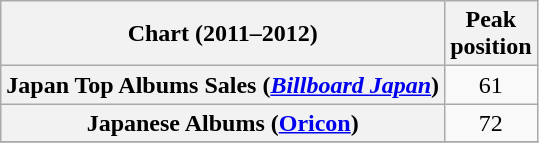<table class="wikitable sortable plainrowheaders">
<tr>
<th scope="col">Chart (2011–2012)</th>
<th scope="col">Peak<br>position</th>
</tr>
<tr>
<th scope="row">Japan Top Albums Sales (<em><a href='#'>Billboard Japan</a></em>)</th>
<td align="center">61</td>
</tr>
<tr>
<th scope="row">Japanese Albums (<a href='#'>Oricon</a>)</th>
<td align="center">72</td>
</tr>
<tr>
</tr>
</table>
